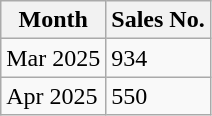<table class="wikitable">
<tr>
<th>Month</th>
<th>Sales No.</th>
</tr>
<tr>
<td>Mar 2025</td>
<td>934</td>
</tr>
<tr>
<td>Apr 2025</td>
<td>550</td>
</tr>
</table>
